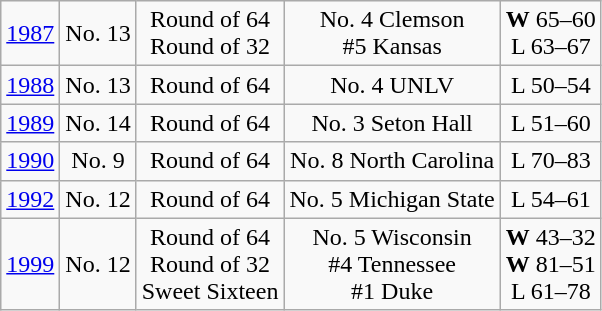<table class="wikitable">
<tr align="center">
<td><a href='#'>1987</a></td>
<td>No. 13</td>
<td>Round of 64<br>Round of 32</td>
<td>No. 4 Clemson<br>#5 Kansas</td>
<td><strong>W</strong> 65–60<br>L 63–67</td>
</tr>
<tr align="center">
<td><a href='#'>1988</a></td>
<td>No. 13</td>
<td>Round of 64</td>
<td>No. 4 UNLV</td>
<td>L 50–54</td>
</tr>
<tr align="center">
<td><a href='#'>1989</a></td>
<td>No. 14</td>
<td>Round of 64</td>
<td>No. 3 Seton Hall</td>
<td>L 51–60</td>
</tr>
<tr align="center">
<td><a href='#'>1990</a></td>
<td>No. 9</td>
<td>Round of 64</td>
<td>No. 8 North Carolina</td>
<td>L 70–83</td>
</tr>
<tr align="center">
<td><a href='#'>1992</a></td>
<td>No. 12</td>
<td>Round of 64</td>
<td>No. 5 Michigan State</td>
<td>L 54–61</td>
</tr>
<tr align="center">
<td><a href='#'>1999</a></td>
<td>No. 12</td>
<td>Round of 64<br>Round of 32<br>Sweet Sixteen</td>
<td>No. 5 Wisconsin<br>#4 Tennessee<br>#1 Duke</td>
<td><strong>W</strong> 43–32<br><strong>W</strong> 81–51<br>L 61–78</td>
</tr>
</table>
